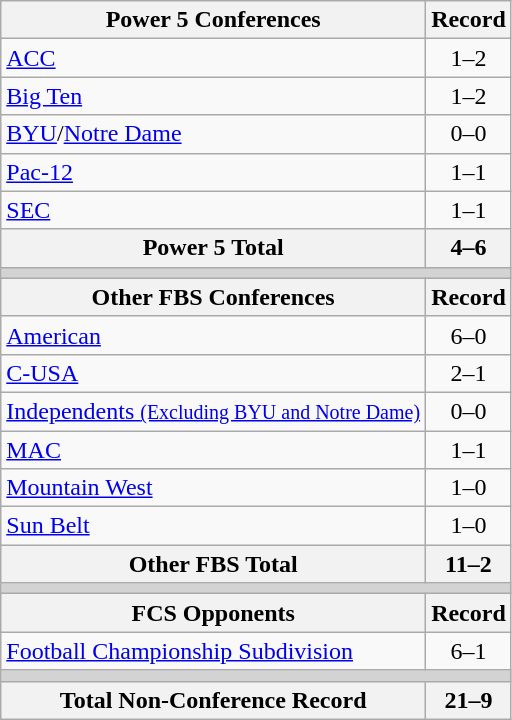<table class="wikitable">
<tr>
<th>Power 5 Conferences</th>
<th>Record</th>
</tr>
<tr>
<td><a href='#'>ACC</a></td>
<td align=center>1–2</td>
</tr>
<tr>
<td><a href='#'>Big Ten</a></td>
<td align=center>1–2</td>
</tr>
<tr>
<td><a href='#'>BYU</a>/<a href='#'>Notre Dame</a></td>
<td align=center>0–0</td>
</tr>
<tr>
<td><a href='#'>Pac-12</a></td>
<td align=center>1–1</td>
</tr>
<tr>
<td><a href='#'>SEC</a></td>
<td align=center>1–1</td>
</tr>
<tr>
<th>Power 5 Total</th>
<th>4–6</th>
</tr>
<tr>
<th colspan="2" style="background:lightgrey;"></th>
</tr>
<tr>
<th>Other FBS Conferences</th>
<th>Record</th>
</tr>
<tr>
<td><a href='#'>American</a></td>
<td align=center>6–0</td>
</tr>
<tr>
<td><a href='#'>C-USA</a></td>
<td align=center>2–1</td>
</tr>
<tr>
<td><a href='#'>Independents <small>(Excluding BYU and Notre Dame)</small></a></td>
<td align=center>0–0</td>
</tr>
<tr>
<td><a href='#'>MAC</a></td>
<td align=center>1–1</td>
</tr>
<tr>
<td><a href='#'>Mountain West</a></td>
<td align=center>1–0</td>
</tr>
<tr>
<td><a href='#'>Sun Belt</a></td>
<td align=center>1–0</td>
</tr>
<tr>
<th>Other FBS Total</th>
<th>11–2</th>
</tr>
<tr>
<th colspan="2" style="background:lightgrey;"></th>
</tr>
<tr>
<th>FCS Opponents</th>
<th>Record</th>
</tr>
<tr>
<td><a href='#'>Football Championship Subdivision</a></td>
<td align=center>6–1</td>
</tr>
<tr>
<th colspan="2" style="background:lightgrey;"></th>
</tr>
<tr>
<th>Total Non-Conference Record</th>
<th>21–9</th>
</tr>
</table>
